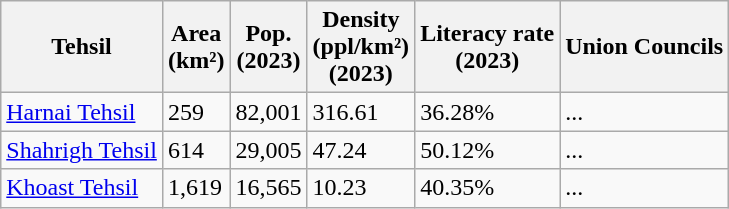<table class="wikitable sortable static-row-numbers static-row-header-hash">
<tr>
<th>Tehsil</th>
<th>Area<br>(km²)</th>
<th>Pop.<br>(2023)</th>
<th>Density<br>(ppl/km²)<br>(2023)</th>
<th>Literacy rate<br>(2023)</th>
<th>Union Councils</th>
</tr>
<tr>
<td><a href='#'>Harnai Tehsil</a></td>
<td>259</td>
<td>82,001</td>
<td>316.61</td>
<td>36.28%</td>
<td>...</td>
</tr>
<tr>
<td><a href='#'>Shahrigh Tehsil</a></td>
<td>614</td>
<td>29,005</td>
<td>47.24</td>
<td>50.12%</td>
<td>...</td>
</tr>
<tr>
<td><a href='#'>Khoast Tehsil</a></td>
<td>1,619</td>
<td>16,565</td>
<td>10.23</td>
<td>40.35%</td>
<td>...</td>
</tr>
</table>
